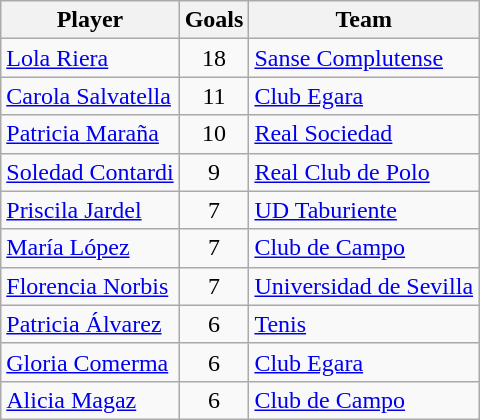<table class="wikitable">
<tr>
<th>Player</th>
<th>Goals</th>
<th>Team</th>
</tr>
<tr>
<td> <a href='#'>Lola Riera</a></td>
<td style="text-align:center;">18</td>
<td><a href='#'>Sanse Complutense</a></td>
</tr>
<tr>
<td> <a href='#'>Carola Salvatella</a></td>
<td style="text-align:center;">11</td>
<td><a href='#'>Club Egara</a></td>
</tr>
<tr>
<td> <a href='#'>Patricia Maraña</a></td>
<td style="text-align:center;">10</td>
<td><a href='#'>Real Sociedad</a></td>
</tr>
<tr>
<td> <a href='#'>Soledad Contardi</a></td>
<td style="text-align:center;">9</td>
<td><a href='#'>Real Club de Polo</a></td>
</tr>
<tr>
<td> <a href='#'>Priscila Jardel</a></td>
<td style="text-align:center;">7</td>
<td><a href='#'>UD Taburiente</a></td>
</tr>
<tr>
<td> <a href='#'>María López</a></td>
<td style="text-align:center;">7</td>
<td><a href='#'>Club de Campo</a></td>
</tr>
<tr>
<td> <a href='#'>Florencia Norbis</a></td>
<td style="text-align:center;">7</td>
<td><a href='#'>Universidad de Sevilla</a></td>
</tr>
<tr>
<td> <a href='#'>Patricia Álvarez</a></td>
<td style="text-align:center;">6</td>
<td><a href='#'>Tenis</a></td>
</tr>
<tr>
<td> <a href='#'>Gloria Comerma</a></td>
<td style="text-align:center;">6</td>
<td><a href='#'>Club Egara</a></td>
</tr>
<tr>
<td> <a href='#'>Alicia Magaz</a></td>
<td style="text-align:center;">6</td>
<td><a href='#'>Club de Campo</a></td>
</tr>
</table>
